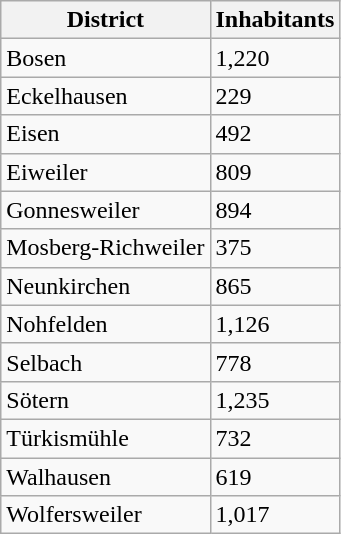<table class="wikitable">
<tr>
<th>District</th>
<th>Inhabitants</th>
</tr>
<tr>
<td>Bosen</td>
<td>1,220</td>
</tr>
<tr>
<td>Eckelhausen</td>
<td>229</td>
</tr>
<tr>
<td>Eisen</td>
<td>492</td>
</tr>
<tr>
<td>Eiweiler</td>
<td>809</td>
</tr>
<tr>
<td>Gonnesweiler</td>
<td>894</td>
</tr>
<tr>
<td>Mosberg-Richweiler</td>
<td>375</td>
</tr>
<tr>
<td>Neunkirchen</td>
<td>865</td>
</tr>
<tr>
<td>Nohfelden</td>
<td>1,126</td>
</tr>
<tr>
<td>Selbach</td>
<td>778</td>
</tr>
<tr>
<td>Sötern</td>
<td>1,235</td>
</tr>
<tr>
<td>Türkismühle</td>
<td>732</td>
</tr>
<tr>
<td>Walhausen</td>
<td>619</td>
</tr>
<tr>
<td>Wolfersweiler</td>
<td>1,017</td>
</tr>
</table>
